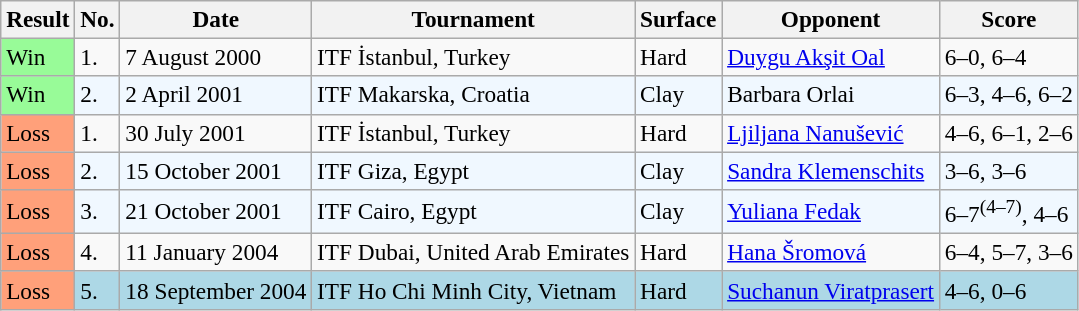<table class="sortable wikitable" style=font-size:97%>
<tr>
<th>Result</th>
<th>No.</th>
<th>Date</th>
<th>Tournament</th>
<th>Surface</th>
<th>Opponent</th>
<th class="unsortable">Score</th>
</tr>
<tr>
<td style="background:#98fb98;">Win</td>
<td>1.</td>
<td>7 August 2000</td>
<td>ITF İstanbul, Turkey</td>
<td>Hard</td>
<td> <a href='#'>Duygu Akşit Oal</a></td>
<td>6–0, 6–4</td>
</tr>
<tr style="background:#f0f8ff;">
<td style="background:#98fb98;">Win</td>
<td>2.</td>
<td>2 April 2001</td>
<td>ITF Makarska, Croatia</td>
<td>Clay</td>
<td> Barbara Orlai</td>
<td>6–3, 4–6, 6–2</td>
</tr>
<tr>
<td style="background:#ffa07a;">Loss</td>
<td>1.</td>
<td>30 July 2001</td>
<td>ITF İstanbul, Turkey</td>
<td>Hard</td>
<td> <a href='#'>Ljiljana Nanušević</a></td>
<td>4–6, 6–1, 2–6</td>
</tr>
<tr style="background:#f0f8ff;">
<td style="background:#ffa07a;">Loss</td>
<td>2.</td>
<td>15 October 2001</td>
<td>ITF Giza, Egypt</td>
<td>Clay</td>
<td> <a href='#'>Sandra Klemenschits</a></td>
<td>3–6, 3–6</td>
</tr>
<tr style="background:#f0f8ff;">
<td style="background:#ffa07a;">Loss</td>
<td>3.</td>
<td>21 October 2001</td>
<td>ITF Cairo, Egypt</td>
<td>Clay</td>
<td> <a href='#'>Yuliana Fedak</a></td>
<td>6–7<sup>(4–7)</sup>, 4–6</td>
</tr>
<tr>
<td style="background:#ffa07a;">Loss</td>
<td>4.</td>
<td>11 January 2004</td>
<td>ITF Dubai, United Arab Emirates</td>
<td>Hard</td>
<td> <a href='#'>Hana Šromová</a></td>
<td>6–4, 5–7, 3–6</td>
</tr>
<tr style="background:lightblue;">
<td style="background:#ffa07a;">Loss</td>
<td>5.</td>
<td>18 September 2004</td>
<td>ITF Ho Chi Minh City, Vietnam</td>
<td>Hard</td>
<td> <a href='#'>Suchanun Viratprasert</a></td>
<td>4–6, 0–6</td>
</tr>
</table>
